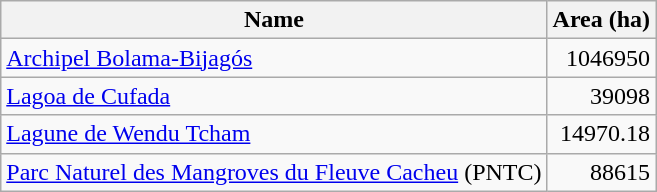<table class="wikitable">
<tr>
<th align=left>Name</th>
<th align=right>Area (ha)</th>
</tr>
<tr ---->
<td><a href='#'>Archipel Bolama-Bijagós</a></td>
<td align=right>1046950</td>
</tr>
<tr ---->
<td><a href='#'>Lagoa de Cufada</a></td>
<td align=right>39098</td>
</tr>
<tr ---->
<td><a href='#'>Lagune de Wendu Tcham</a></td>
<td align=right>14970.18</td>
</tr>
<tr ---->
<td><a href='#'>Parc Naturel des Mangroves du Fleuve Cacheu</a> (PNTC)</td>
<td align=right>88615</td>
</tr>
</table>
